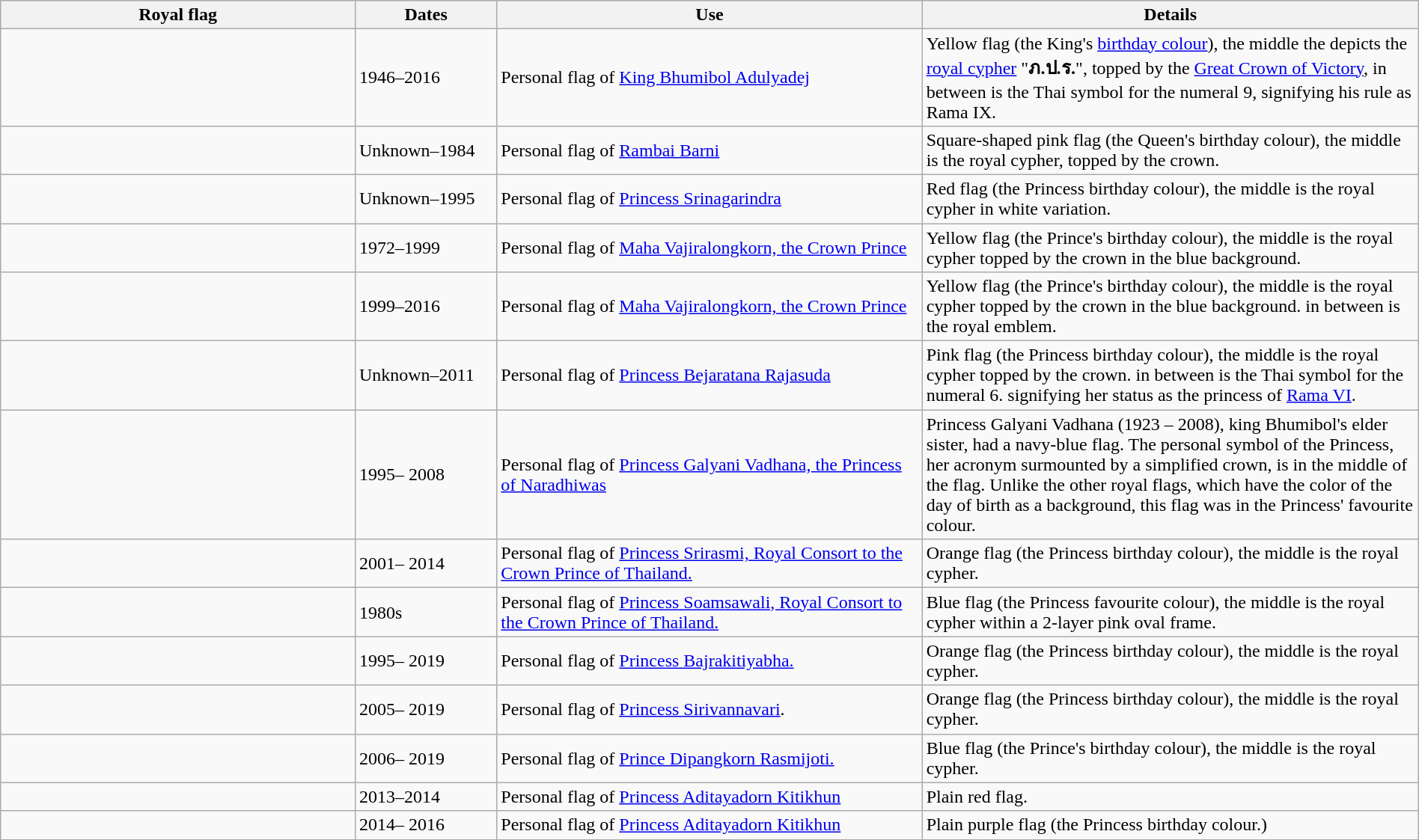<table class="wikitable" width="100%">
<tr>
<th width="25%">Royal flag</th>
<th width="10%">Dates</th>
<th width="30%">Use</th>
<th width="35%">Details</th>
</tr>
<tr>
<td></td>
<td>1946–2016</td>
<td>Personal flag of <a href='#'>King Bhumibol Adulyadej</a></td>
<td>Yellow flag (the King's <a href='#'>birthday colour</a>), the middle the depicts the <a href='#'>royal cypher</a> "<strong>ภ.ป.ร.</strong>", topped by the <a href='#'>Great Crown of Victory</a>, in between is the Thai symbol for the numeral 9, signifying his rule as Rama IX.</td>
</tr>
<tr>
<td></td>
<td>Unknown–1984</td>
<td>Personal flag of <a href='#'>Rambai Barni</a></td>
<td>Square-shaped pink flag (the Queen's birthday colour), the middle is the royal cypher, topped by the crown.</td>
</tr>
<tr>
<td></td>
<td>Unknown–1995</td>
<td>Personal flag of <a href='#'>Princess Srinagarindra</a></td>
<td>Red flag (the Princess birthday colour), the middle is the royal cypher in white variation.</td>
</tr>
<tr>
<td></td>
<td>1972–1999</td>
<td>Personal flag of <a href='#'>Maha Vajiralongkorn, the Crown Prince</a></td>
<td>Yellow flag (the Prince's birthday colour), the middle is the royal cypher topped by the crown in the blue background.</td>
</tr>
<tr>
<td></td>
<td>1999–2016</td>
<td>Personal flag of <a href='#'>Maha Vajiralongkorn, the Crown Prince</a></td>
<td>Yellow flag (the Prince's birthday colour), the middle is the royal cypher topped by the crown in the blue background. in between is the royal emblem.</td>
</tr>
<tr>
<td></td>
<td>Unknown–2011</td>
<td>Personal flag of <a href='#'>Princess Bejaratana Rajasuda</a></td>
<td>Pink flag (the Princess birthday colour), the middle is the royal cypher topped by the crown. in between is the Thai symbol for the numeral 6. signifying her status as the princess of <a href='#'>Rama VI</a>.</td>
</tr>
<tr>
<td></td>
<td>1995– 2008</td>
<td>Personal flag of <a href='#'>Princess Galyani Vadhana, the Princess of Naradhiwas</a></td>
<td>Princess Galyani Vadhana (1923 – 2008), king Bhumibol's elder sister, had a navy-blue flag. The personal symbol of the Princess, her acronym surmounted by a simplified crown, is in the middle of the flag. Unlike the other royal flags, which have the color of the day of birth as a background, this flag was in the Princess' favourite colour.</td>
</tr>
<tr>
<td></td>
<td>2001– 2014</td>
<td>Personal flag of <a href='#'>Princess Srirasmi, Royal Consort to the Crown Prince of Thailand.</a></td>
<td>Orange flag (the Princess birthday colour), the middle is the royal cypher.</td>
</tr>
<tr>
<td></td>
<td>1980s</td>
<td>Personal flag of <a href='#'>Princess Soamsawali, Royal Consort to the Crown Prince of Thailand.</a></td>
<td>Blue flag (the Princess favourite colour), the middle is the royal cypher within a 2-layer pink oval frame.</td>
</tr>
<tr>
<td></td>
<td>1995– 2019</td>
<td>Personal flag of <a href='#'>Princess Bajrakitiyabha.</a></td>
<td>Orange flag (the Princess birthday colour), the middle is the royal cypher.</td>
</tr>
<tr>
<td></td>
<td>2005– 2019</td>
<td>Personal flag of <a href='#'>Princess Sirivannavari</a>.</td>
<td>Orange flag (the Princess birthday colour), the middle is the royal cypher.</td>
</tr>
<tr>
<td></td>
<td>2006– 2019</td>
<td>Personal flag of <a href='#'>Prince Dipangkorn Rasmijoti.</a></td>
<td>Blue flag (the Prince's birthday colour), the middle is the royal cypher.</td>
</tr>
<tr>
<td></td>
<td>2013–2014</td>
<td>Personal flag of <a href='#'>Princess Aditayadorn Kitikhun</a></td>
<td>Plain red flag.</td>
</tr>
<tr>
<td></td>
<td>2014– 2016</td>
<td>Personal flag of <a href='#'>Princess Aditayadorn Kitikhun</a></td>
<td>Plain purple flag (the Princess birthday colour.)</td>
</tr>
</table>
